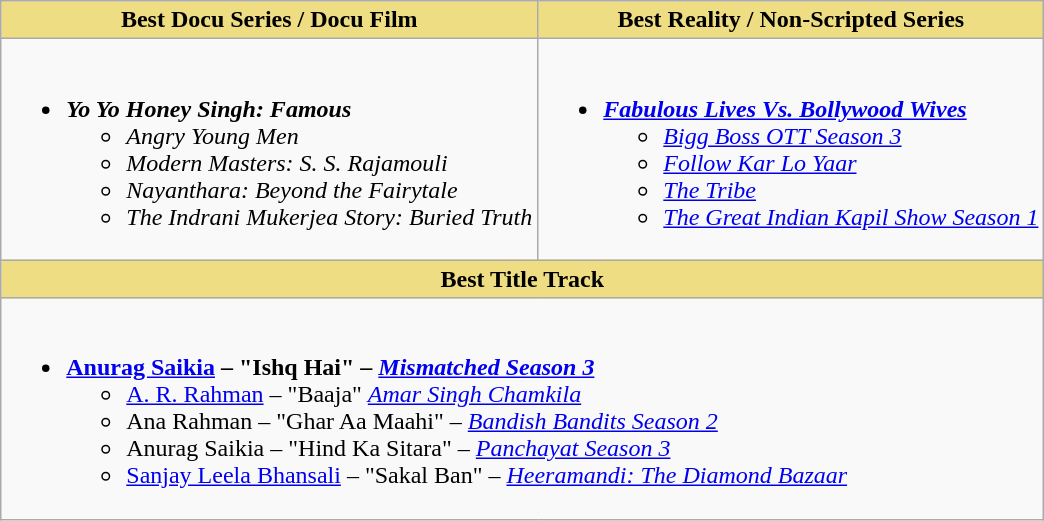<table class="wikitable">
<tr>
<th style="background:#EEDD82;text-align:center;"><strong>Best Docu Series</strong> <strong>/ Docu Film</strong></th>
<th style="background:#eedd82;text-align:center;"><strong>Best Reality</strong> <strong>/ Non-Scripted Series</strong></th>
</tr>
<tr>
<td valign="top"><br><ul><li><strong><em>Yo Yo Honey Singh: Famous</em></strong><ul><li><em>Angry Young Men</em></li><li><em>Modern Masters: S. S. Rajamouli</em></li><li><em>Nayanthara: Beyond the Fairytale</em></li><li><em>The Indrani Mukerjea Story: Buried Truth</em></li></ul></li></ul></td>
<td valign="top"><br><ul><li><a href='#'><strong><em>Fabulous Lives Vs. Bollywood Wives</em></strong></a><ul><li><a href='#'><em>Bigg Boss OTT Season 3</em></a></li><li><em><a href='#'>Follow Kar Lo Yaar</a></em></li><li><a href='#'><em>The Tribe</em></a></li><li><a href='#'><em>The Great Indian Kapil Show Season 1</em></a></li></ul></li></ul></td>
</tr>
<tr>
<th colspan="2" style="background:#EEDD82;text-align:center;">Best Title Track</th>
</tr>
<tr>
<td colspan="2" valign="top"><br><ul><li><strong><a href='#'>Anurag Saikia</a> – "Ishq Hai" – <a href='#'><em>Mismatched Season 3</em></a></strong><ul><li><a href='#'>A. R. Rahman</a> – "Baaja" <a href='#'><em>Amar Singh Chamkila</em></a></li><li>Ana Rahman – "Ghar Aa Maahi" – <a href='#'><em>Bandish Bandits Season 2</em></a></li><li>Anurag Saikia – "Hind Ka Sitara" – <a href='#'><em>Panchayat Season 3</em></a></li><li><a href='#'>Sanjay Leela Bhansali</a> – "Sakal Ban" – <a href='#'><em>Heeramandi: The Diamond Bazaar</em></a></li></ul></li></ul></td>
</tr>
</table>
